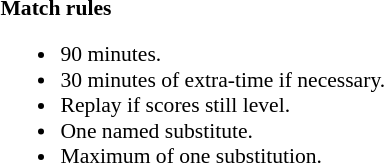<table width=100% style="font-size: 90%">
<tr>
<td width=50% valign=top><br><strong>Match rules</strong><ul><li>90 minutes.</li><li>30 minutes of extra-time if necessary.</li><li>Replay if scores still level.</li><li>One named substitute.</li><li>Maximum of one substitution.</li></ul></td>
</tr>
</table>
